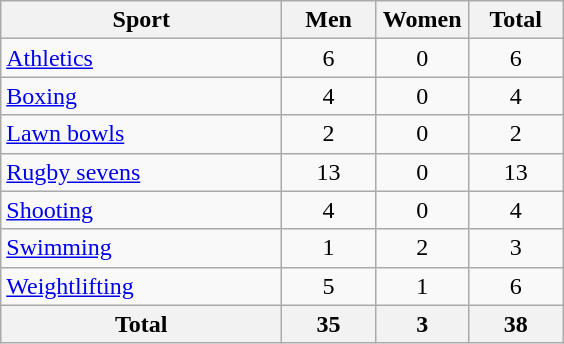<table class="wikitable sortable" style="text-align:center;">
<tr>
<th width=180>Sport</th>
<th width=55>Men</th>
<th width=55>Women</th>
<th width=55>Total</th>
</tr>
<tr>
<td align=left><a href='#'>Athletics</a></td>
<td>6</td>
<td>0</td>
<td>6</td>
</tr>
<tr>
<td align=left><a href='#'>Boxing</a></td>
<td>4</td>
<td>0</td>
<td>4</td>
</tr>
<tr>
<td align=left><a href='#'>Lawn bowls</a></td>
<td>2</td>
<td>0</td>
<td>2</td>
</tr>
<tr>
<td align=left><a href='#'>Rugby sevens</a></td>
<td>13</td>
<td>0</td>
<td>13</td>
</tr>
<tr>
<td align=left><a href='#'>Shooting</a></td>
<td>4</td>
<td>0</td>
<td>4</td>
</tr>
<tr>
<td align=left><a href='#'>Swimming</a></td>
<td>1</td>
<td>2</td>
<td>3</td>
</tr>
<tr>
<td align=left><a href='#'>Weightlifting</a></td>
<td>5</td>
<td>1</td>
<td>6</td>
</tr>
<tr>
<th>Total</th>
<th>35</th>
<th>3</th>
<th>38</th>
</tr>
</table>
